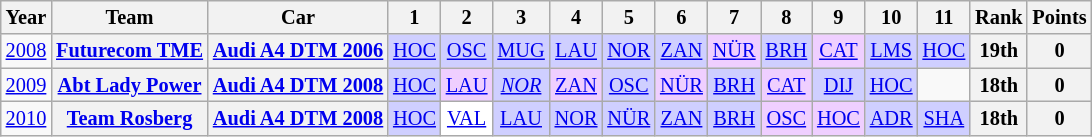<table class="wikitable" style="text-align:center; font-size:85%">
<tr>
<th>Year</th>
<th>Team</th>
<th>Car</th>
<th>1</th>
<th>2</th>
<th>3</th>
<th>4</th>
<th>5</th>
<th>6</th>
<th>7</th>
<th>8</th>
<th>9</th>
<th>10</th>
<th>11</th>
<th>Rank</th>
<th>Points</th>
</tr>
<tr>
<td><a href='#'>2008</a></td>
<th nowrap><a href='#'>Futurecom TME</a></th>
<th nowrap><a href='#'>Audi A4 DTM 2006</a></th>
<td style="background:#CFCFFF;"><a href='#'>HOC</a><br></td>
<td style="background:#CFCFFF;"><a href='#'>OSC</a><br></td>
<td style="background:#CFCFFF;"><a href='#'>MUG</a><br></td>
<td style="background:#CFCFFF;"><a href='#'>LAU</a><br></td>
<td style="background:#CFCFFF;"><a href='#'>NOR</a><br></td>
<td style="background:#CFCFFF;"><a href='#'>ZAN</a><br></td>
<td style="background:#EFCFFF;"><a href='#'>NÜR</a><br></td>
<td style="background:#CFCFFF;"><a href='#'>BRH</a><br></td>
<td style="background:#EFCFFF;"><a href='#'>CAT</a><br></td>
<td style="background:#CFCFFF;"><a href='#'>LMS</a><br></td>
<td style="background:#CFCFFF;"><a href='#'>HOC</a><br></td>
<th>19th</th>
<th>0</th>
</tr>
<tr>
<td><a href='#'>2009</a></td>
<th nowrap><a href='#'>Abt Lady Power</a></th>
<th nowrap><a href='#'>Audi A4 DTM 2008</a></th>
<td style="background:#cfcfff;"><a href='#'>HOC</a><br></td>
<td style="background:#EFCFFF;"><a href='#'>LAU</a><br></td>
<td style="background:#cfcfff;"><em><a href='#'>NOR</a></em><br></td>
<td style="background:#EFCFFF;"><a href='#'>ZAN</a><br></td>
<td style="background:#cfcfff;"><a href='#'>OSC</a><br></td>
<td style="background:#EFCFFF;"><a href='#'>NÜR</a><br></td>
<td style="background:#cfcfff;"><a href='#'>BRH</a><br></td>
<td style="background:#EFCFFF;"><a href='#'>CAT</a><br></td>
<td style="background:#CFCFFF;"><a href='#'>DIJ</a><br></td>
<td style="background:#cfcfff;"><a href='#'>HOC</a><br></td>
<td></td>
<th>18th</th>
<th>0</th>
</tr>
<tr>
<td><a href='#'>2010</a></td>
<th nowrap><a href='#'>Team Rosberg</a></th>
<th nowrap><a href='#'>Audi A4 DTM 2008</a></th>
<td style="background:#CFCFFF;"><a href='#'>HOC</a><br></td>
<td style="background:#FFFFFF;"><a href='#'>VAL</a><br></td>
<td style="background:#CFCFFF;"><a href='#'>LAU</a><br></td>
<td style="background:#CFCFFF;"><a href='#'>NOR</a><br></td>
<td style="background:#CFCFFF;"><a href='#'>NÜR</a><br></td>
<td style="background:#CFCFFF;"><a href='#'>ZAN</a><br></td>
<td style="background:#CFCFFF;"><a href='#'>BRH</a><br></td>
<td style="background:#EFCFFF;"><a href='#'>OSC</a><br></td>
<td style="background:#EFCFFF;"><a href='#'>HOC</a><br></td>
<td style="background:#CFCFFF;"><a href='#'>ADR</a><br></td>
<td style="background:#CFCFFF;"><a href='#'>SHA</a><br></td>
<th>18th</th>
<th>0</th>
</tr>
</table>
